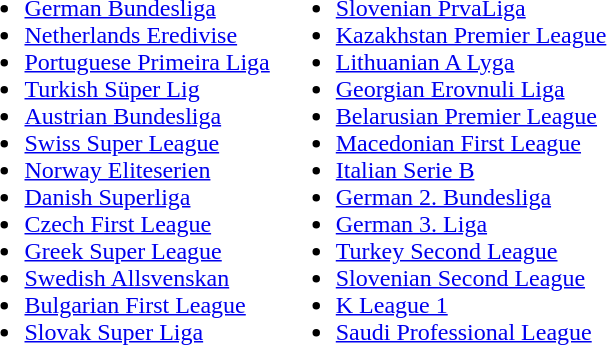<table valign=top>
<tr>
<td valign=top><br><ul><li> <a href='#'>German Bundesliga</a></li><li> <a href='#'>Netherlands Eredivise</a></li><li> <a href='#'>Portuguese Primeira Liga</a></li><li> <a href='#'>Turkish Süper Lig</a></li><li> <a href='#'>Austrian Bundesliga</a></li><li> <a href='#'>Swiss Super League</a></li><li> <a href='#'>Norway Eliteserien</a></li><li> <a href='#'>Danish Superliga</a></li><li> <a href='#'>Czech First League</a></li><li> <a href='#'>Greek Super League</a></li><li> <a href='#'>Swedish Allsvenskan</a></li><li> <a href='#'>Bulgarian First League</a></li><li> <a href='#'>Slovak Super Liga</a></li></ul></td>
<td valign=top><br><ul><li> <a href='#'>Slovenian PrvaLiga</a></li><li> <a href='#'>Kazakhstan Premier League</a></li><li> <a href='#'>Lithuanian A Lyga</a></li><li> <a href='#'>Georgian Erovnuli Liga</a></li><li> <a href='#'>Belarusian Premier League</a></li><li> <a href='#'>Macedonian First League</a></li><li> <a href='#'>Italian Serie B</a></li><li> <a href='#'>German 2. Bundesliga</a></li><li> <a href='#'>German 3. Liga</a></li><li> <a href='#'>Turkey Second League</a></li><li> <a href='#'>Slovenian Second League</a></li><li> <a href='#'>K League 1</a></li><li> <a href='#'>Saudi Professional League</a></li></ul></td>
</tr>
</table>
